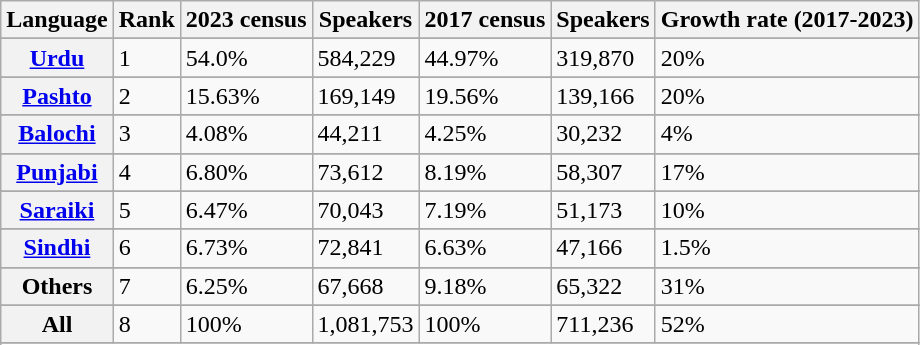<table class="wikitable">
<tr>
<th>Language</th>
<th>Rank</th>
<th>2023 census</th>
<th>Speakers</th>
<th>2017 census</th>
<th>Speakers</th>
<th>Growth rate (2017-2023)</th>
</tr>
<tr>
</tr>
<tr>
</tr>
<tr>
</tr>
<tr>
</tr>
<tr>
</tr>
<tr>
</tr>
<tr>
</tr>
<tr>
</tr>
<tr>
<th><a href='#'>Urdu</a></th>
<td>1</td>
<td>54.0%</td>
<td>584,229</td>
<td>44.97%</td>
<td>319,870</td>
<td>20%</td>
</tr>
<tr>
</tr>
<tr>
</tr>
<tr>
</tr>
<tr>
<th><a href='#'>Pashto</a></th>
<td>2</td>
<td>15.63%</td>
<td>169,149</td>
<td>19.56%</td>
<td>139,166</td>
<td>20%</td>
</tr>
<tr>
</tr>
<tr>
</tr>
<tr>
</tr>
<tr>
<th><a href='#'>Balochi</a></th>
<td>3</td>
<td>4.08%</td>
<td>44,211</td>
<td>4.25%</td>
<td>30,232</td>
<td>4%</td>
</tr>
<tr>
</tr>
<tr>
</tr>
<tr>
</tr>
<tr>
<th><a href='#'>Punjabi</a></th>
<td>4</td>
<td>6.80%</td>
<td>73,612</td>
<td>8.19%</td>
<td>58,307</td>
<td>17%</td>
</tr>
<tr>
</tr>
<tr>
</tr>
<tr>
</tr>
<tr>
<th><a href='#'>Saraiki</a></th>
<td>5</td>
<td>6.47%</td>
<td>70,043</td>
<td>7.19%</td>
<td>51,173</td>
<td>10%</td>
</tr>
<tr>
</tr>
<tr>
</tr>
<tr>
</tr>
<tr>
<th><a href='#'>Sindhi</a></th>
<td>6</td>
<td>6.73%</td>
<td>72,841</td>
<td>6.63%</td>
<td>47,166</td>
<td>1.5%</td>
</tr>
<tr>
</tr>
<tr>
</tr>
<tr>
</tr>
<tr>
<th>Others</th>
<td>7</td>
<td>6.25%</td>
<td>67,668</td>
<td>9.18%</td>
<td>65,322</td>
<td>31%</td>
</tr>
<tr>
</tr>
<tr>
</tr>
<tr>
</tr>
<tr>
<th>All</th>
<td>8</td>
<td>100%</td>
<td>1,081,753</td>
<td>100%</td>
<td>711,236</td>
<td>52%</td>
</tr>
<tr>
</tr>
<tr>
</tr>
<tr>
</tr>
<tr>
</tr>
</table>
